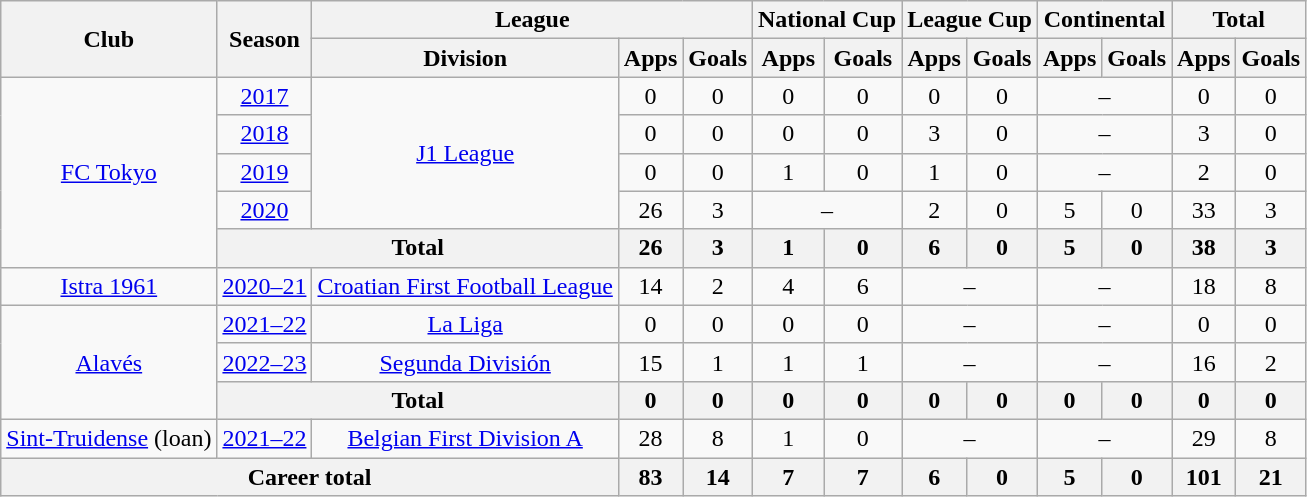<table class="wikitable" style="text-align:center">
<tr>
<th rowspan="2">Club</th>
<th rowspan="2">Season</th>
<th colspan="3">League</th>
<th colspan="2">National Cup</th>
<th colspan="2">League Cup</th>
<th colspan="2">Continental</th>
<th colspan="2">Total</th>
</tr>
<tr>
<th>Division</th>
<th>Apps</th>
<th>Goals</th>
<th>Apps</th>
<th>Goals</th>
<th>Apps</th>
<th>Goals</th>
<th>Apps</th>
<th>Goals</th>
<th>Apps</th>
<th>Goals</th>
</tr>
<tr>
<td rowspan="5"><a href='#'>FC Tokyo</a></td>
<td><a href='#'>2017</a></td>
<td rowspan="4"><a href='#'>J1 League</a></td>
<td>0</td>
<td>0</td>
<td>0</td>
<td>0</td>
<td>0</td>
<td>0</td>
<td colspan="2">–</td>
<td>0</td>
<td>0</td>
</tr>
<tr>
<td><a href='#'>2018</a></td>
<td>0</td>
<td>0</td>
<td>0</td>
<td>0</td>
<td>3</td>
<td>0</td>
<td colspan="2">–</td>
<td>3</td>
<td>0</td>
</tr>
<tr>
<td><a href='#'>2019</a></td>
<td>0</td>
<td>0</td>
<td>1</td>
<td>0</td>
<td>1</td>
<td>0</td>
<td colspan="2">–</td>
<td>2</td>
<td>0</td>
</tr>
<tr>
<td><a href='#'>2020</a></td>
<td>26</td>
<td>3</td>
<td colspan="2">–</td>
<td>2</td>
<td>0</td>
<td>5</td>
<td>0</td>
<td>33</td>
<td>3</td>
</tr>
<tr>
<th colspan="2">Total</th>
<th>26</th>
<th>3</th>
<th>1</th>
<th>0</th>
<th>6</th>
<th>0</th>
<th>5</th>
<th>0</th>
<th>38</th>
<th>3</th>
</tr>
<tr>
<td><a href='#'>Istra 1961</a></td>
<td><a href='#'>2020–21</a></td>
<td><a href='#'>Croatian First Football League</a></td>
<td>14</td>
<td>2</td>
<td>4</td>
<td>6</td>
<td colspan="2">–</td>
<td colspan="2">–</td>
<td>18</td>
<td>8</td>
</tr>
<tr>
<td rowspan="3"><a href='#'>Alavés</a></td>
<td><a href='#'>2021–22</a></td>
<td><a href='#'>La Liga</a></td>
<td>0</td>
<td>0</td>
<td>0</td>
<td>0</td>
<td colspan="2">–</td>
<td colspan="2">–</td>
<td>0</td>
<td>0</td>
</tr>
<tr>
<td><a href='#'>2022–23</a></td>
<td><a href='#'>Segunda División</a></td>
<td>15</td>
<td>1</td>
<td>1</td>
<td>1</td>
<td colspan="2">–</td>
<td colspan="2">–</td>
<td>16</td>
<td>2</td>
</tr>
<tr>
<th colspan="2">Total</th>
<th>0</th>
<th>0</th>
<th>0</th>
<th>0</th>
<th>0</th>
<th>0</th>
<th>0</th>
<th>0</th>
<th>0</th>
<th>0</th>
</tr>
<tr>
<td><a href='#'>Sint-Truidense</a> (loan)</td>
<td><a href='#'>2021–22</a></td>
<td><a href='#'>Belgian First Division A</a></td>
<td>28</td>
<td>8</td>
<td>1</td>
<td>0</td>
<td colspan="2">–</td>
<td colspan="2">–</td>
<td>29</td>
<td>8</td>
</tr>
<tr>
<th colspan="3">Career total</th>
<th>83</th>
<th>14</th>
<th>7</th>
<th>7</th>
<th>6</th>
<th>0</th>
<th>5</th>
<th>0</th>
<th>101</th>
<th>21</th>
</tr>
</table>
